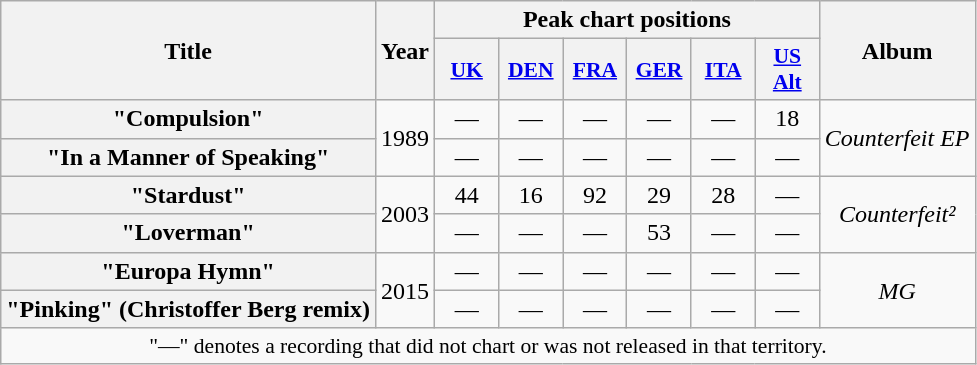<table class="wikitable plainrowheaders" style="text-align:center;">
<tr>
<th scope="col" rowspan="2">Title</th>
<th scope="col" rowspan="2">Year</th>
<th scope="col" colspan="6">Peak chart positions</th>
<th scope="col" rowspan="2">Album</th>
</tr>
<tr>
<th scope="col" style="width:2.5em;font-size:90%;"><a href='#'>UK</a><br></th>
<th scope="col" style="width:2.5em;font-size:90%;"><a href='#'>DEN</a><br></th>
<th scope="col" style="width:2.5em;font-size:90%;"><a href='#'>FRA</a><br></th>
<th scope="col" style="width:2.5em;font-size:90%;"><a href='#'>GER</a><br></th>
<th scope="col" style="width:2.5em;font-size:90%;"><a href='#'>ITA</a><br></th>
<th scope="col" style="width:2.5em;font-size:90%;"><a href='#'>US<br>Alt</a><br></th>
</tr>
<tr>
<th scope="row">"Compulsion"</th>
<td rowspan="2">1989</td>
<td>—</td>
<td>—</td>
<td>—</td>
<td>—</td>
<td>—</td>
<td>18</td>
<td rowspan="2"><em>Counterfeit EP</em></td>
</tr>
<tr>
<th scope="row">"In a Manner of Speaking"</th>
<td>—</td>
<td>—</td>
<td>—</td>
<td>—</td>
<td>—</td>
<td>—</td>
</tr>
<tr>
<th scope="row">"Stardust"</th>
<td rowspan="2">2003</td>
<td>44</td>
<td>16</td>
<td>92</td>
<td>29</td>
<td>28</td>
<td>—</td>
<td rowspan="2"><em>Counterfeit²</em></td>
</tr>
<tr>
<th scope="row">"Loverman"</th>
<td>—</td>
<td>—</td>
<td>—</td>
<td>53</td>
<td>—</td>
<td>—</td>
</tr>
<tr>
<th scope="row">"Europa Hymn"</th>
<td rowspan="2">2015</td>
<td>—</td>
<td>—</td>
<td>—</td>
<td>—</td>
<td>—</td>
<td>—</td>
<td rowspan="2"><em>MG</em></td>
</tr>
<tr>
<th scope="row">"Pinking" (Christoffer Berg remix)</th>
<td>—</td>
<td>—</td>
<td>—</td>
<td>—</td>
<td>—</td>
<td>—</td>
</tr>
<tr>
<td colspan="9" style="font-size:90%;">"—" denotes a recording that did not chart or was not released in that territory.</td>
</tr>
</table>
